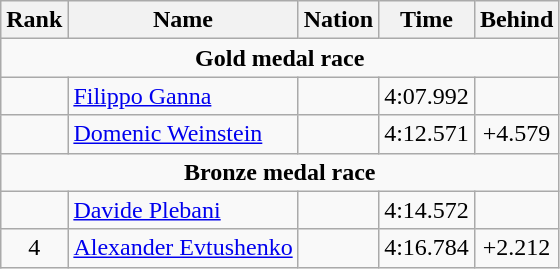<table class="wikitable" style="text-align:center">
<tr>
<th>Rank</th>
<th>Name</th>
<th>Nation</th>
<th>Time</th>
<th>Behind</th>
</tr>
<tr>
<td colspan=5><strong>Gold medal race</strong></td>
</tr>
<tr>
<td></td>
<td align="left"><a href='#'>Filippo Ganna</a></td>
<td align=left></td>
<td>4:07.992</td>
<td></td>
</tr>
<tr>
<td></td>
<td align="left"><a href='#'>Domenic Weinstein</a></td>
<td align=left></td>
<td>4:12.571</td>
<td>+4.579</td>
</tr>
<tr>
<td colspan=5><strong>Bronze medal race</strong></td>
</tr>
<tr>
<td></td>
<td align="left"><a href='#'>Davide Plebani</a></td>
<td align=left></td>
<td>4:14.572</td>
<td></td>
</tr>
<tr>
<td>4</td>
<td align="left"><a href='#'>Alexander Evtushenko</a></td>
<td align=left></td>
<td>4:16.784</td>
<td>+2.212</td>
</tr>
</table>
